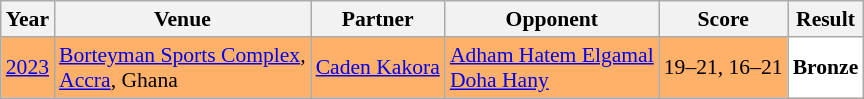<table class="sortable wikitable" style="font-size: 90%;">
<tr>
<th>Year</th>
<th>Venue</th>
<th>Partner</th>
<th>Opponent</th>
<th>Score</th>
<th>Result</th>
</tr>
<tr style="background:#FFB069">
<td align="center"><a href='#'>2023</a></td>
<td align="left"><a href='#'>Borteyman Sports Complex</a>,<br><a href='#'>Accra</a>, Ghana</td>
<td align="left"> <a href='#'>Caden Kakora</a></td>
<td align="left"> <a href='#'>Adham Hatem Elgamal</a><br> <a href='#'>Doha Hany</a></td>
<td align="left">19–21, 16–21</td>
<td style="text-align:left; background:white"> <strong>Bronze</strong></td>
</tr>
</table>
